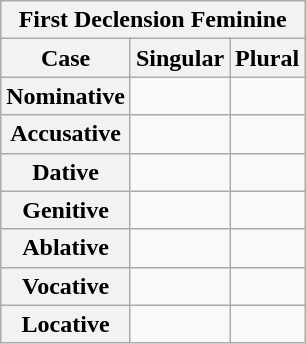<table class="wikitable">
<tr>
<th colspan="3">First Declension Feminine</th>
</tr>
<tr>
<th>Case</th>
<th>Singular</th>
<th>Plural</th>
</tr>
<tr>
<th>Nominative</th>
<td></td>
<td></td>
</tr>
<tr>
<th>Accusative</th>
<td></td>
<td></td>
</tr>
<tr>
<th>Dative</th>
<td></td>
<td></td>
</tr>
<tr>
<th>Genitive</th>
<td></td>
<td></td>
</tr>
<tr>
<th>Ablative</th>
<td></td>
<td></td>
</tr>
<tr>
<th>Vocative</th>
<td></td>
<td></td>
</tr>
<tr>
<th>Locative</th>
<td></td>
<td></td>
</tr>
</table>
